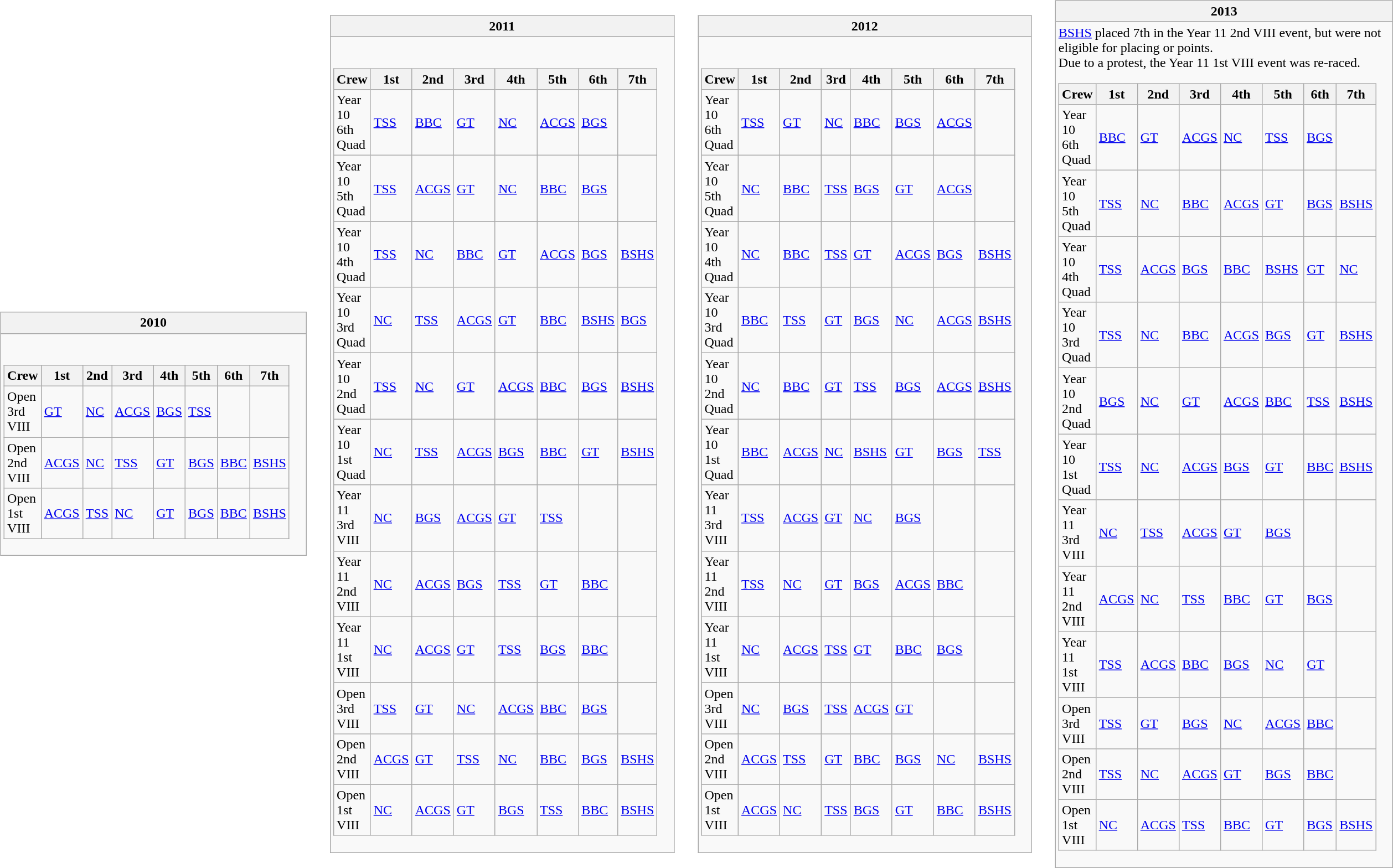<table>
<tr>
<td><br><table class="wikitable collapsible collapsed">
<tr>
<th>2010</th>
</tr>
<tr>
<td><br><table class="wikitable sortable">
<tr>
<th>Crew</th>
<th>1st</th>
<th>2nd</th>
<th>3rd</th>
<th>4th</th>
<th>5th</th>
<th>6th</th>
<th>7th</th>
</tr>
<tr>
<td>Open 3rd VIII</td>
<td> <a href='#'>GT</a></td>
<td> <a href='#'>NC</a></td>
<td> <a href='#'>ACGS</a></td>
<td> <a href='#'>BGS</a></td>
<td> <a href='#'>TSS</a></td>
<td></td>
<td></td>
</tr>
<tr>
<td>Open 2nd VIII</td>
<td> <a href='#'>ACGS</a></td>
<td> <a href='#'>NC</a></td>
<td> <a href='#'>TSS</a></td>
<td> <a href='#'>GT</a></td>
<td> <a href='#'>BGS</a></td>
<td> <a href='#'>BBC</a></td>
<td> <a href='#'>BSHS</a></td>
</tr>
<tr>
<td>Open 1st VIII</td>
<td> <a href='#'>ACGS</a></td>
<td> <a href='#'>TSS</a></td>
<td> <a href='#'>NC</a></td>
<td> <a href='#'>GT</a></td>
<td> <a href='#'>BGS</a></td>
<td> <a href='#'>BBC</a></td>
<td> <a href='#'>BSHS</a></td>
</tr>
</table>
</td>
</tr>
</table>
</td>
<td width="20px"> </td>
<td><br><table class="wikitable collapsible collapsed">
<tr>
<th>2011</th>
</tr>
<tr>
<td><br><table class="wikitable sortable">
<tr>
<th>Crew</th>
<th>1st</th>
<th>2nd</th>
<th>3rd</th>
<th>4th</th>
<th>5th</th>
<th>6th</th>
<th>7th</th>
</tr>
<tr>
<td>Year 10 6th Quad</td>
<td> <a href='#'>TSS</a></td>
<td> <a href='#'>BBC</a></td>
<td> <a href='#'>GT</a></td>
<td> <a href='#'>NC</a></td>
<td> <a href='#'>ACGS</a></td>
<td> <a href='#'>BGS</a></td>
<td></td>
</tr>
<tr>
<td>Year 10 5th Quad</td>
<td> <a href='#'>TSS</a></td>
<td> <a href='#'>ACGS</a></td>
<td> <a href='#'>GT</a></td>
<td> <a href='#'>NC</a></td>
<td> <a href='#'>BBC</a></td>
<td> <a href='#'>BGS</a></td>
<td></td>
</tr>
<tr>
<td>Year 10 4th Quad</td>
<td> <a href='#'>TSS</a></td>
<td> <a href='#'>NC</a></td>
<td> <a href='#'>BBC</a></td>
<td> <a href='#'>GT</a></td>
<td> <a href='#'>ACGS</a></td>
<td> <a href='#'>BGS</a></td>
<td> <a href='#'>BSHS</a></td>
</tr>
<tr>
<td>Year 10 3rd Quad</td>
<td> <a href='#'>NC</a></td>
<td> <a href='#'>TSS</a></td>
<td> <a href='#'>ACGS</a></td>
<td> <a href='#'>GT</a></td>
<td> <a href='#'>BBC</a></td>
<td> <a href='#'>BSHS</a></td>
<td> <a href='#'>BGS</a></td>
</tr>
<tr>
<td>Year 10 2nd Quad</td>
<td> <a href='#'>TSS</a></td>
<td> <a href='#'>NC</a></td>
<td> <a href='#'>GT</a></td>
<td> <a href='#'>ACGS</a></td>
<td> <a href='#'>BBC</a></td>
<td> <a href='#'>BGS</a></td>
<td> <a href='#'>BSHS</a></td>
</tr>
<tr>
<td>Year 10 1st Quad</td>
<td> <a href='#'>NC</a></td>
<td> <a href='#'>TSS</a></td>
<td> <a href='#'>ACGS</a></td>
<td> <a href='#'>BGS</a></td>
<td> <a href='#'>BBC</a></td>
<td> <a href='#'>GT</a></td>
<td> <a href='#'>BSHS</a></td>
</tr>
<tr>
<td>Year 11 3rd VIII</td>
<td> <a href='#'>NC</a></td>
<td> <a href='#'>BGS</a></td>
<td> <a href='#'>ACGS</a></td>
<td> <a href='#'>GT</a></td>
<td> <a href='#'>TSS</a></td>
<td></td>
<td></td>
</tr>
<tr>
<td>Year 11 2nd VIII</td>
<td> <a href='#'>NC</a></td>
<td> <a href='#'>ACGS</a></td>
<td> <a href='#'>BGS</a></td>
<td> <a href='#'>TSS</a></td>
<td> <a href='#'>GT</a></td>
<td> <a href='#'>BBC</a></td>
<td></td>
</tr>
<tr>
<td>Year 11 1st VIII</td>
<td> <a href='#'>NC</a></td>
<td> <a href='#'>ACGS</a></td>
<td> <a href='#'>GT</a></td>
<td> <a href='#'>TSS</a></td>
<td> <a href='#'>BGS</a></td>
<td> <a href='#'>BBC</a></td>
<td></td>
</tr>
<tr>
<td>Open 3rd VIII</td>
<td> <a href='#'>TSS</a></td>
<td> <a href='#'>GT</a></td>
<td> <a href='#'>NC</a></td>
<td> <a href='#'>ACGS</a></td>
<td> <a href='#'>BBC</a></td>
<td> <a href='#'>BGS</a></td>
<td></td>
</tr>
<tr>
<td>Open 2nd VIII</td>
<td> <a href='#'>ACGS</a></td>
<td> <a href='#'>GT</a></td>
<td> <a href='#'>TSS</a></td>
<td> <a href='#'>NC</a></td>
<td> <a href='#'>BBC</a></td>
<td> <a href='#'>BGS</a></td>
<td> <a href='#'>BSHS</a></td>
</tr>
<tr>
<td>Open 1st VIII</td>
<td> <a href='#'>NC</a></td>
<td> <a href='#'>ACGS</a></td>
<td> <a href='#'>GT</a></td>
<td> <a href='#'>BGS</a></td>
<td> <a href='#'>TSS</a></td>
<td> <a href='#'>BBC</a></td>
<td> <a href='#'>BSHS</a></td>
</tr>
</table>
</td>
</tr>
</table>
</td>
<td width="20px"> </td>
<td><br><table class="wikitable collapsible collapsed">
<tr>
<th>2012</th>
</tr>
<tr>
<td><br><table class="wikitable sortable">
<tr>
<th>Crew</th>
<th>1st</th>
<th>2nd</th>
<th>3rd</th>
<th>4th</th>
<th>5th</th>
<th>6th</th>
<th>7th</th>
</tr>
<tr>
<td>Year 10 6th Quad</td>
<td> <a href='#'>TSS</a></td>
<td> <a href='#'>GT</a></td>
<td> <a href='#'>NC</a></td>
<td> <a href='#'>BBC</a></td>
<td> <a href='#'>BGS</a></td>
<td> <a href='#'>ACGS</a></td>
<td></td>
</tr>
<tr>
<td>Year 10 5th Quad</td>
<td> <a href='#'>NC</a></td>
<td> <a href='#'>BBC</a></td>
<td> <a href='#'>TSS</a></td>
<td> <a href='#'>BGS</a></td>
<td> <a href='#'>GT</a></td>
<td> <a href='#'>ACGS</a></td>
<td></td>
</tr>
<tr>
<td>Year 10 4th Quad</td>
<td> <a href='#'>NC</a></td>
<td> <a href='#'>BBC</a></td>
<td> <a href='#'>TSS</a></td>
<td> <a href='#'>GT</a></td>
<td> <a href='#'>ACGS</a></td>
<td> <a href='#'>BGS</a></td>
<td> <a href='#'>BSHS</a></td>
</tr>
<tr>
<td>Year 10 3rd Quad</td>
<td> <a href='#'>BBC</a></td>
<td> <a href='#'>TSS</a></td>
<td> <a href='#'>GT</a></td>
<td> <a href='#'>BGS</a></td>
<td> <a href='#'>NC</a></td>
<td> <a href='#'>ACGS</a></td>
<td> <a href='#'>BSHS</a></td>
</tr>
<tr>
<td>Year 10 2nd Quad</td>
<td> <a href='#'>NC</a></td>
<td> <a href='#'>BBC</a></td>
<td> <a href='#'>GT</a></td>
<td> <a href='#'>TSS</a></td>
<td> <a href='#'>BGS</a></td>
<td> <a href='#'>ACGS</a></td>
<td> <a href='#'>BSHS</a></td>
</tr>
<tr>
<td>Year 10 1st Quad</td>
<td> <a href='#'>BBC</a></td>
<td> <a href='#'>ACGS</a></td>
<td> <a href='#'>NC</a></td>
<td> <a href='#'>BSHS</a></td>
<td> <a href='#'>GT</a></td>
<td> <a href='#'>BGS</a></td>
<td> <a href='#'>TSS</a></td>
</tr>
<tr>
<td>Year 11 3rd VIII</td>
<td> <a href='#'>TSS</a></td>
<td> <a href='#'>ACGS</a></td>
<td> <a href='#'>GT</a></td>
<td> <a href='#'>NC</a></td>
<td> <a href='#'>BGS</a></td>
<td></td>
<td></td>
</tr>
<tr>
<td>Year 11 2nd VIII</td>
<td> <a href='#'>TSS</a></td>
<td> <a href='#'>NC</a></td>
<td> <a href='#'>GT</a></td>
<td> <a href='#'>BGS</a></td>
<td> <a href='#'>ACGS</a></td>
<td> <a href='#'>BBC</a></td>
<td></td>
</tr>
<tr>
<td>Year 11 1st VIII</td>
<td> <a href='#'>NC</a></td>
<td> <a href='#'>ACGS</a></td>
<td> <a href='#'>TSS</a></td>
<td> <a href='#'>GT</a></td>
<td> <a href='#'>BBC</a></td>
<td> <a href='#'>BGS</a></td>
<td></td>
</tr>
<tr>
<td>Open 3rd VIII</td>
<td> <a href='#'>NC</a></td>
<td> <a href='#'>BGS</a></td>
<td> <a href='#'>TSS</a></td>
<td> <a href='#'>ACGS</a></td>
<td> <a href='#'>GT</a></td>
<td></td>
<td></td>
</tr>
<tr>
<td>Open 2nd VIII</td>
<td> <a href='#'>ACGS</a></td>
<td> <a href='#'>TSS</a></td>
<td> <a href='#'>GT</a></td>
<td> <a href='#'>BBC</a></td>
<td> <a href='#'>BGS</a></td>
<td> <a href='#'>NC</a></td>
<td> <a href='#'>BSHS</a></td>
</tr>
<tr>
<td>Open 1st VIII</td>
<td> <a href='#'>ACGS</a></td>
<td> <a href='#'>NC</a></td>
<td> <a href='#'>TSS</a></td>
<td> <a href='#'>BGS</a></td>
<td> <a href='#'>GT</a></td>
<td> <a href='#'>BBC</a></td>
<td> <a href='#'>BSHS</a></td>
</tr>
</table>
</td>
</tr>
</table>
</td>
<td width="20px"> </td>
<td><br><table class="wikitable collapsible collapsed">
<tr>
<th>2013</th>
</tr>
<tr>
<td><a href='#'>BSHS</a> placed 7th in the Year 11 2nd VIII event, but were not eligible for placing or points.<br>Due to a protest, the Year 11 1st VIII event was re-raced.<table class="wikitable sortable">
<tr>
<th>Crew</th>
<th>1st</th>
<th>2nd</th>
<th>3rd</th>
<th>4th</th>
<th>5th</th>
<th>6th</th>
<th>7th</th>
</tr>
<tr>
<td>Year 10 6th Quad</td>
<td> <a href='#'>BBC</a></td>
<td> <a href='#'>GT</a></td>
<td> <a href='#'>ACGS</a></td>
<td> <a href='#'>NC</a></td>
<td> <a href='#'>TSS</a></td>
<td> <a href='#'>BGS</a></td>
<td></td>
</tr>
<tr>
<td>Year 10 5th Quad</td>
<td> <a href='#'>TSS</a></td>
<td> <a href='#'>NC</a></td>
<td> <a href='#'>BBC</a></td>
<td> <a href='#'>ACGS</a></td>
<td> <a href='#'>GT</a></td>
<td> <a href='#'>BGS</a></td>
<td> <a href='#'>BSHS</a></td>
</tr>
<tr>
<td>Year 10 4th Quad</td>
<td> <a href='#'>TSS</a></td>
<td> <a href='#'>ACGS</a></td>
<td> <a href='#'>BGS</a></td>
<td> <a href='#'>BBC</a></td>
<td> <a href='#'>BSHS</a></td>
<td> <a href='#'>GT</a></td>
<td> <a href='#'>NC</a></td>
</tr>
<tr>
<td>Year 10 3rd Quad</td>
<td> <a href='#'>TSS</a></td>
<td> <a href='#'>NC</a></td>
<td> <a href='#'>BBC</a></td>
<td> <a href='#'>ACGS</a></td>
<td> <a href='#'>BGS</a></td>
<td> <a href='#'>GT</a></td>
<td> <a href='#'>BSHS</a></td>
</tr>
<tr>
<td>Year 10 2nd Quad</td>
<td> <a href='#'>BGS</a></td>
<td> <a href='#'>NC</a></td>
<td> <a href='#'>GT</a></td>
<td> <a href='#'>ACGS</a></td>
<td> <a href='#'>BBC</a></td>
<td> <a href='#'>TSS</a></td>
<td> <a href='#'>BSHS</a></td>
</tr>
<tr>
<td>Year 10 1st Quad</td>
<td> <a href='#'>TSS</a></td>
<td> <a href='#'>NC</a></td>
<td> <a href='#'>ACGS</a></td>
<td> <a href='#'>BGS</a></td>
<td> <a href='#'>GT</a></td>
<td> <a href='#'>BBC</a></td>
<td> <a href='#'>BSHS</a></td>
</tr>
<tr>
<td>Year 11 3rd VIII</td>
<td> <a href='#'>NC</a></td>
<td> <a href='#'>TSS</a></td>
<td> <a href='#'>ACGS</a></td>
<td> <a href='#'>GT</a></td>
<td> <a href='#'>BGS</a></td>
<td></td>
<td></td>
</tr>
<tr>
<td>Year 11 2nd VIII</td>
<td> <a href='#'>ACGS</a></td>
<td> <a href='#'>NC</a></td>
<td> <a href='#'>TSS</a></td>
<td> <a href='#'>BBC</a></td>
<td> <a href='#'>GT</a></td>
<td> <a href='#'>BGS</a></td>
<td></td>
</tr>
<tr>
<td>Year 11 1st VIII</td>
<td> <a href='#'>TSS</a></td>
<td> <a href='#'>ACGS</a></td>
<td> <a href='#'>BBC</a></td>
<td> <a href='#'>BGS</a></td>
<td> <a href='#'>NC</a></td>
<td> <a href='#'>GT</a></td>
<td></td>
</tr>
<tr>
<td>Open 3rd VIII</td>
<td> <a href='#'>TSS</a></td>
<td> <a href='#'>GT</a></td>
<td> <a href='#'>BGS</a></td>
<td> <a href='#'>NC</a></td>
<td> <a href='#'>ACGS</a></td>
<td> <a href='#'>BBC</a></td>
<td></td>
</tr>
<tr>
<td>Open 2nd VIII</td>
<td> <a href='#'>TSS</a></td>
<td> <a href='#'>NC</a></td>
<td> <a href='#'>ACGS</a></td>
<td> <a href='#'>GT</a></td>
<td> <a href='#'>BGS</a></td>
<td> <a href='#'>BBC</a></td>
<td></td>
</tr>
<tr>
<td>Open 1st VIII</td>
<td> <a href='#'>NC</a></td>
<td> <a href='#'>ACGS</a></td>
<td> <a href='#'>TSS</a></td>
<td> <a href='#'>BBC</a></td>
<td> <a href='#'>GT</a></td>
<td> <a href='#'>BGS</a></td>
<td> <a href='#'>BSHS</a></td>
</tr>
</table>
</td>
</tr>
</table>
</td>
</tr>
</table>
